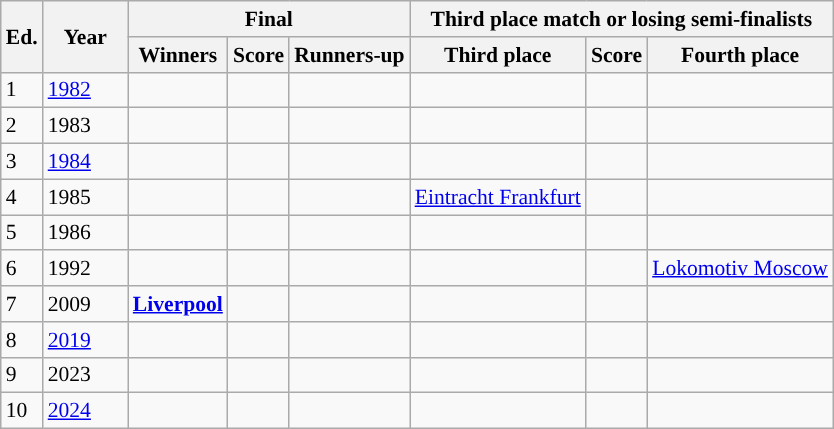<table class="wikitable" style="font-size:90%; text-align: ; width: ">
<tr>
<th rowspan="2" style="width:;">Ed.</th>
<th rowspan="2" style="width:50px;">Year</th>
<th colspan=3>Final</th>
<th colspan=3>Third place match or losing semi-finalists</th>
</tr>
<tr>
<th>Winners</th>
<th>Score</th>
<th>Runners-up</th>
<th>Third place</th>
<th>Score</th>
<th>Fourth place</th>
</tr>
<tr>
<td>1</td>
<td><a href='#'>1982</a></td>
<td><strong></strong></td>
<td></td>
<td></td>
<td></td>
<td></td>
<td></td>
</tr>
<tr>
<td>2</td>
<td>1983</td>
<td><strong></strong></td>
<td></td>
<td></td>
<td></td>
<td></td>
<td></td>
</tr>
<tr>
<td>3</td>
<td><a href='#'>1984</a></td>
<td><strong></strong></td>
<td></td>
<td></td>
<td></td>
<td></td>
<td></td>
</tr>
<tr>
<td>4</td>
<td>1985</td>
<td><strong></strong></td>
<td></td>
<td></td>
<td> <a href='#'>Eintracht Frankfurt</a></td>
<td></td>
<td></td>
</tr>
<tr>
<td>5</td>
<td>1986</td>
<td><strong></strong></td>
<td></td>
<td></td>
<td></td>
<td></td>
<td></td>
</tr>
<tr>
<td>6</td>
<td>1992</td>
<td><strong></strong></td>
<td></td>
<td></td>
<td></td>
<td></td>
<td> <a href='#'>Lokomotiv Moscow</a></td>
</tr>
<tr>
<td>7</td>
<td>2009</td>
<td><strong> <a href='#'>Liverpool</a></strong></td>
<td></td>
<td></td>
<td></td>
<td></td>
<td></td>
</tr>
<tr>
<td>8</td>
<td><a href='#'>2019</a></td>
<td><strong></strong></td>
<td></td>
<td></td>
<td></td>
<td></td>
<td></td>
</tr>
<tr>
<td>9</td>
<td>2023</td>
<td><strong></strong></td>
<td></td>
<td></td>
<td></td>
<td></td>
<td></td>
</tr>
<tr>
<td>10</td>
<td><a href='#'>2024</a></td>
<td></td>
<td></td>
<td></td>
<td></td>
<td></td>
<td></td>
</tr>
</table>
